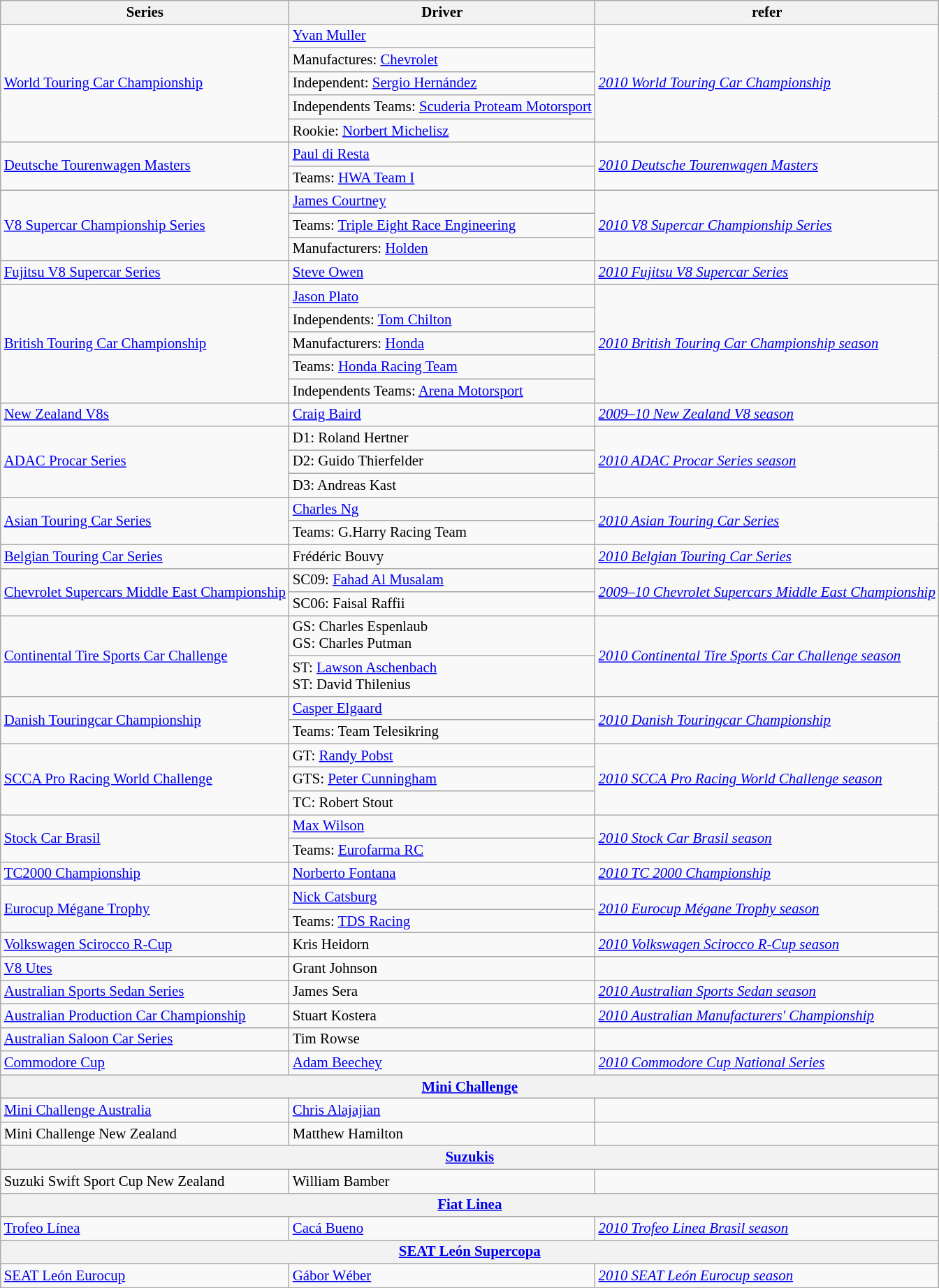<table class="wikitable" style="font-size: 87%;">
<tr>
<th>Series</th>
<th>Driver</th>
<th>refer</th>
</tr>
<tr>
<td rowspan=5><a href='#'>World Touring Car Championship</a></td>
<td> <a href='#'>Yvan Muller</a></td>
<td rowspan=5><em><a href='#'>2010 World Touring Car Championship</a></em></td>
</tr>
<tr>
<td>Manufactures:  <a href='#'>Chevrolet</a></td>
</tr>
<tr>
<td>Independent:  <a href='#'>Sergio Hernández</a></td>
</tr>
<tr>
<td>Independents Teams:  <a href='#'>Scuderia Proteam Motorsport</a></td>
</tr>
<tr>
<td>Rookie:  <a href='#'>Norbert Michelisz</a></td>
</tr>
<tr>
<td rowspan=2><a href='#'>Deutsche Tourenwagen Masters</a></td>
<td> <a href='#'>Paul di Resta</a></td>
<td rowspan=2><em><a href='#'>2010 Deutsche Tourenwagen Masters</a></em></td>
</tr>
<tr>
<td>Teams:  <a href='#'>HWA Team I</a></td>
</tr>
<tr>
<td rowspan=3><a href='#'>V8 Supercar Championship Series</a></td>
<td> <a href='#'>James Courtney</a></td>
<td rowspan=3><em><a href='#'>2010 V8 Supercar Championship Series</a></em></td>
</tr>
<tr>
<td>Teams:  <a href='#'>Triple Eight Race Engineering</a></td>
</tr>
<tr>
<td>Manufacturers:  <a href='#'>Holden</a></td>
</tr>
<tr>
<td><a href='#'>Fujitsu V8 Supercar Series</a></td>
<td> <a href='#'>Steve Owen</a></td>
<td><em><a href='#'>2010 Fujitsu V8 Supercar Series</a></em></td>
</tr>
<tr>
<td rowspan=5><a href='#'>British Touring Car Championship</a></td>
<td> <a href='#'>Jason Plato</a></td>
<td rowspan=5><em><a href='#'>2010 British Touring Car Championship season</a></em></td>
</tr>
<tr>
<td>Independents:  <a href='#'>Tom Chilton</a></td>
</tr>
<tr>
<td>Manufacturers:  <a href='#'>Honda</a></td>
</tr>
<tr>
<td>Teams:  <a href='#'>Honda Racing Team</a></td>
</tr>
<tr>
<td>Independents Teams:  <a href='#'>Arena Motorsport</a></td>
</tr>
<tr>
<td><a href='#'>New Zealand V8s</a></td>
<td> <a href='#'>Craig Baird</a></td>
<td><em><a href='#'>2009–10 New Zealand V8 season</a></em></td>
</tr>
<tr>
<td rowspan=3><a href='#'>ADAC Procar Series</a></td>
<td>D1:  Roland Hertner</td>
<td rowspan=3><em><a href='#'>2010 ADAC Procar Series season</a></em></td>
</tr>
<tr>
<td>D2:  Guido Thierfelder</td>
</tr>
<tr>
<td>D3:  Andreas Kast</td>
</tr>
<tr>
<td rowspan=2><a href='#'>Asian Touring Car Series</a></td>
<td> <a href='#'>Charles Ng</a></td>
<td rowspan=2><em><a href='#'>2010 Asian Touring Car Series</a></em></td>
</tr>
<tr>
<td>Teams:  G.Harry Racing Team</td>
</tr>
<tr>
<td><a href='#'>Belgian Touring Car Series</a></td>
<td> Frédéric Bouvy</td>
<td><em><a href='#'>2010 Belgian Touring Car Series</a></em></td>
</tr>
<tr>
<td rowspan=2><a href='#'>Chevrolet Supercars Middle East Championship</a></td>
<td>SC09:  <a href='#'>Fahad Al Musalam</a></td>
<td rowspan=2><em><a href='#'>2009–10 Chevrolet Supercars Middle East Championship</a></em></td>
</tr>
<tr>
<td>SC06:  Faisal Raffii</td>
</tr>
<tr>
<td rowspan=2><a href='#'>Continental Tire Sports Car Challenge</a></td>
<td>GS:  Charles Espenlaub<br>GS:  Charles Putman</td>
<td rowspan=2><em><a href='#'>2010 Continental Tire Sports Car Challenge season</a></em></td>
</tr>
<tr>
<td>ST:  <a href='#'>Lawson Aschenbach</a><br>ST:  David Thilenius</td>
</tr>
<tr>
<td rowspan=2><a href='#'>Danish Touringcar Championship</a></td>
<td> <a href='#'>Casper Elgaard</a></td>
<td rowspan=2><em><a href='#'>2010 Danish Touringcar Championship</a></em></td>
</tr>
<tr>
<td>Teams:  Team Telesikring</td>
</tr>
<tr>
<td rowspan=3><a href='#'>SCCA Pro Racing World Challenge</a></td>
<td>GT:  <a href='#'>Randy Pobst</a></td>
<td rowspan=3><em><a href='#'>2010 SCCA Pro Racing World Challenge season</a></em></td>
</tr>
<tr>
<td>GTS:  <a href='#'>Peter Cunningham</a></td>
</tr>
<tr>
<td>TC:  Robert Stout</td>
</tr>
<tr>
<td rowspan=2><a href='#'>Stock Car Brasil</a></td>
<td> <a href='#'>Max Wilson</a></td>
<td rowspan=2><em><a href='#'>2010 Stock Car Brasil season</a></em></td>
</tr>
<tr>
<td>Teams: <a href='#'>Eurofarma RC</a></td>
</tr>
<tr>
<td><a href='#'>TC2000 Championship</a></td>
<td> <a href='#'>Norberto Fontana</a></td>
<td><em><a href='#'>2010 TC 2000 Championship</a></em></td>
</tr>
<tr>
<td rowspan=2><a href='#'>Eurocup Mégane Trophy</a></td>
<td> <a href='#'>Nick Catsburg</a></td>
<td rowspan=2><em><a href='#'>2010 Eurocup Mégane Trophy season</a></em></td>
</tr>
<tr>
<td>Teams:  <a href='#'>TDS Racing</a></td>
</tr>
<tr>
<td><a href='#'>Volkswagen Scirocco R-Cup</a></td>
<td> Kris Heidorn</td>
<td><em><a href='#'>2010 Volkswagen Scirocco R-Cup season</a></em></td>
</tr>
<tr>
<td><a href='#'>V8 Utes</a></td>
<td> Grant Johnson</td>
<td></td>
</tr>
<tr>
<td><a href='#'>Australian Sports Sedan Series</a></td>
<td> James Sera</td>
<td><em><a href='#'>2010 Australian Sports Sedan season</a></em></td>
</tr>
<tr>
<td><a href='#'>Australian Production Car Championship</a></td>
<td> Stuart Kostera</td>
<td><em><a href='#'>2010 Australian Manufacturers' Championship</a></em></td>
</tr>
<tr>
<td><a href='#'>Australian Saloon Car Series</a></td>
<td> Tim Rowse</td>
<td></td>
</tr>
<tr>
<td><a href='#'>Commodore Cup</a></td>
<td> <a href='#'>Adam Beechey</a></td>
<td><em><a href='#'>2010 Commodore Cup National Series</a></em></td>
</tr>
<tr>
<th colspan=3><a href='#'>Mini Challenge</a></th>
</tr>
<tr>
<td><a href='#'>Mini Challenge Australia</a></td>
<td> <a href='#'>Chris Alajajian</a></td>
<td></td>
</tr>
<tr>
<td>Mini Challenge New Zealand</td>
<td> Matthew Hamilton</td>
<td></td>
</tr>
<tr>
<th colspan=3><a href='#'>Suzukis</a></th>
</tr>
<tr>
<td>Suzuki Swift Sport Cup New Zealand</td>
<td> William Bamber</td>
<td></td>
</tr>
<tr>
<th colspan=3><a href='#'>Fiat Linea</a></th>
</tr>
<tr>
<td><a href='#'>Trofeo Línea</a></td>
<td> <a href='#'>Cacá Bueno</a></td>
<td><em><a href='#'>2010 Trofeo Linea Brasil season</a></em></td>
</tr>
<tr>
<th colspan=3><a href='#'>SEAT León Supercopa</a></th>
</tr>
<tr>
<td><a href='#'>SEAT León Eurocup</a></td>
<td> <a href='#'>Gábor Wéber</a></td>
<td><em><a href='#'>2010 SEAT León Eurocup season</a></em></td>
</tr>
</table>
